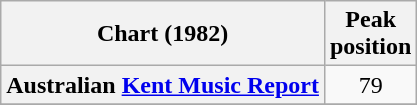<table class="wikitable sortable plainrowheaders">
<tr>
<th scope="col">Chart (1982)</th>
<th scope="col">Peak<br>position</th>
</tr>
<tr>
<th scope="row">Australian <a href='#'>Kent Music Report</a></th>
<td style="text-align:center;">79</td>
</tr>
<tr>
</tr>
</table>
